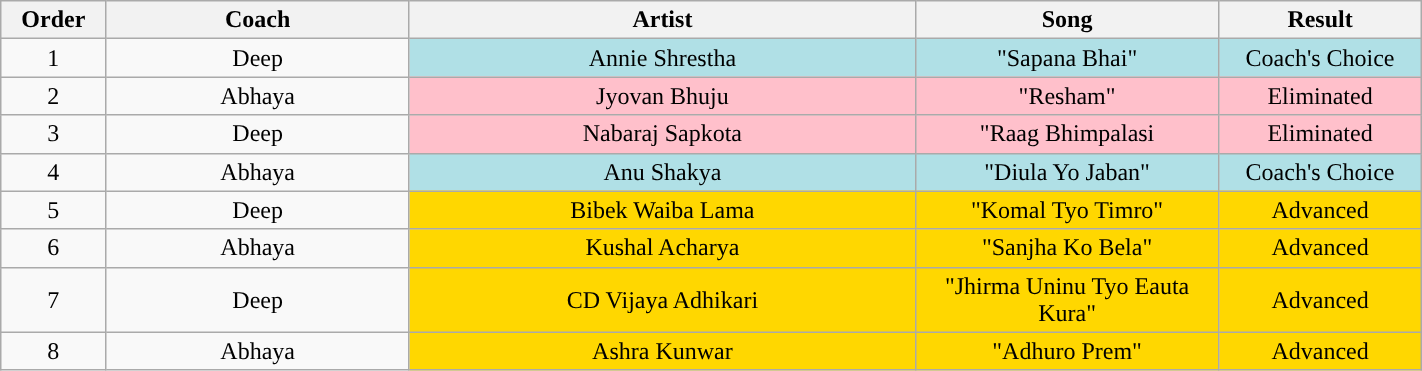<table class="wikitable plainrowheaders" style="text-align:center; width:75%;">
<tr>
<th scope="col" style="width:05%;">Order</th>
<th scope="col" style="width:15%;">Coach</th>
<th scope="col" style="width:25%;">Artist</th>
<th scope="col" style="width:15%;">Song</th>
<th scope="col" style="width:10%;">Result</th>
</tr>
<tr>
<td scope="row">1</td>
<td>Deep</td>
<td style="background:#b0e0e6">Annie Shrestha</td>
<td style="background:#b0e0e6">"Sapana Bhai"</td>
<td style="background:#b0e0e6">Coach's Choice</td>
</tr>
<tr>
<td scope="row">2</td>
<td>Abhaya</td>
<td style="background:pink">Jyovan Bhuju</td>
<td style="background:pink">"Resham"</td>
<td style="background:pink">Eliminated</td>
</tr>
<tr>
<td scope="row">3</td>
<td>Deep</td>
<td style="background:pink">Nabaraj Sapkota</td>
<td style="background:pink">"Raag Bhimpalasi</td>
<td style="background:pink">Eliminated</td>
</tr>
<tr>
<td scope="row">4</td>
<td>Abhaya</td>
<td style="background:#b0e0e6">Anu Shakya</td>
<td style="background:#b0e0e6">"Diula Yo Jaban"</td>
<td style="background:#b0e0e6">Coach's Choice</td>
</tr>
<tr>
<td scope="row">5</td>
<td>Deep</td>
<td style="background:gold">Bibek Waiba Lama</td>
<td style="background:gold">"Komal Tyo Timro"</td>
<td style="background:gold">Advanced</td>
</tr>
<tr>
<td scope="row">6</td>
<td>Abhaya</td>
<td style="background:gold">Kushal Acharya</td>
<td style="background:gold">"Sanjha Ko Bela"</td>
<td style="background:gold">Advanced</td>
</tr>
<tr>
<td scope="row">7</td>
<td>Deep</td>
<td style="background:gold">CD Vijaya Adhikari</td>
<td style="background:gold">"Jhirma Uninu Tyo Eauta Kura"</td>
<td style="background:gold">Advanced</td>
</tr>
<tr>
<td scope="row">8</td>
<td>Abhaya</td>
<td style="background:gold">Ashra Kunwar</td>
<td style="background:gold">"Adhuro Prem"</td>
<td style="background:gold">Advanced</td>
</tr>
</table>
